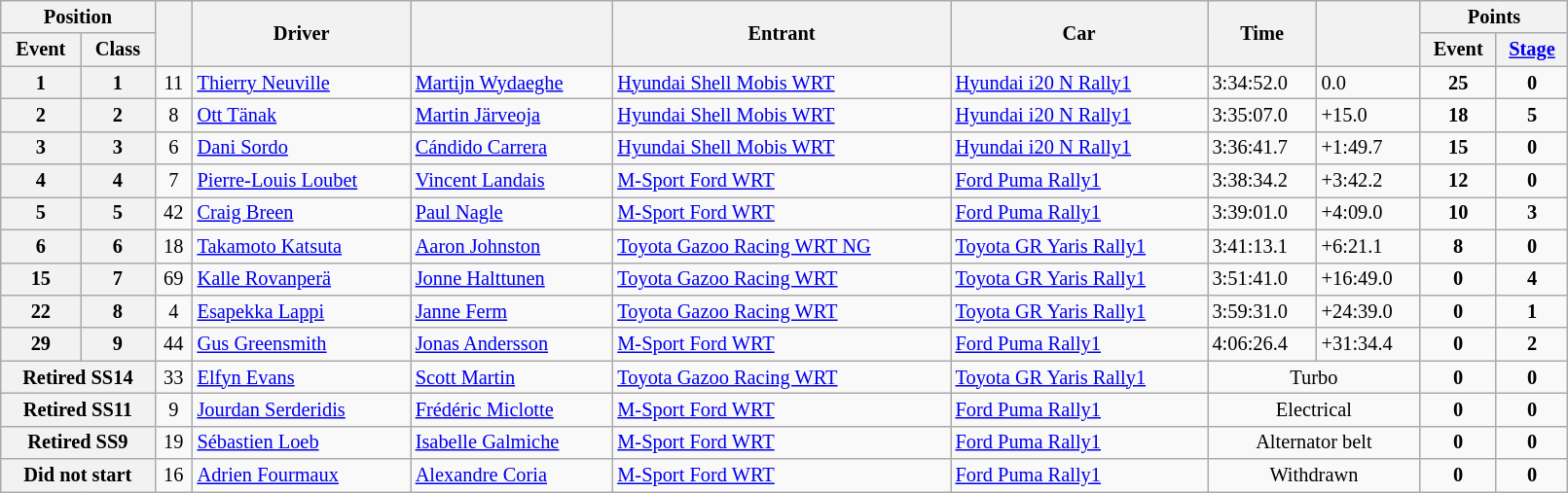<table class="wikitable" width=85% style="font-size:85%">
<tr>
<th colspan="2">Position</th>
<th rowspan="2"></th>
<th rowspan="2">Driver</th>
<th rowspan="2"></th>
<th rowspan="2">Entrant</th>
<th rowspan="2">Car</th>
<th rowspan="2">Time</th>
<th rowspan="2"></th>
<th colspan="2">Points</th>
</tr>
<tr>
<th>Event</th>
<th>Class</th>
<th>Event</th>
<th><a href='#'>Stage</a></th>
</tr>
<tr>
<th>1</th>
<th>1</th>
<td align="center">11</td>
<td><a href='#'>Thierry Neuville</a></td>
<td><a href='#'>Martijn Wydaeghe</a></td>
<td><a href='#'>Hyundai Shell Mobis WRT</a></td>
<td><a href='#'>Hyundai i20 N Rally1</a></td>
<td>3:34:52.0</td>
<td>0.0</td>
<td align="center"><strong>25</strong></td>
<td align="center"><strong>0</strong></td>
</tr>
<tr>
<th>2</th>
<th>2</th>
<td align="center">8</td>
<td><a href='#'>Ott Tänak</a></td>
<td><a href='#'>Martin Järveoja</a></td>
<td><a href='#'>Hyundai Shell Mobis WRT</a></td>
<td><a href='#'>Hyundai i20 N Rally1</a></td>
<td>3:35:07.0</td>
<td>+15.0</td>
<td align="center"><strong>18</strong></td>
<td align="center"><strong>5</strong></td>
</tr>
<tr>
<th>3</th>
<th>3</th>
<td align="center">6</td>
<td><a href='#'>Dani Sordo</a></td>
<td><a href='#'>Cándido Carrera</a></td>
<td><a href='#'>Hyundai Shell Mobis WRT</a></td>
<td><a href='#'>Hyundai i20 N Rally1</a></td>
<td>3:36:41.7</td>
<td>+1:49.7</td>
<td align="center"><strong>15</strong></td>
<td align="center"><strong>0</strong></td>
</tr>
<tr>
<th>4</th>
<th>4</th>
<td align="center">7</td>
<td><a href='#'>Pierre-Louis Loubet</a></td>
<td><a href='#'>Vincent Landais</a></td>
<td><a href='#'>M-Sport Ford WRT</a></td>
<td><a href='#'>Ford Puma Rally1</a></td>
<td>3:38:34.2</td>
<td>+3:42.2</td>
<td align="center"><strong>12</strong></td>
<td align="center"><strong>0</strong></td>
</tr>
<tr>
<th>5</th>
<th>5</th>
<td align="center">42</td>
<td><a href='#'>Craig Breen</a></td>
<td><a href='#'>Paul Nagle</a></td>
<td><a href='#'>M-Sport Ford WRT</a></td>
<td><a href='#'>Ford Puma Rally1</a></td>
<td>3:39:01.0</td>
<td>+4:09.0</td>
<td align="center"><strong>10</strong></td>
<td align="center"><strong>3</strong></td>
</tr>
<tr>
<th>6</th>
<th>6</th>
<td align="center">18</td>
<td><a href='#'>Takamoto Katsuta</a></td>
<td><a href='#'>Aaron Johnston</a></td>
<td><a href='#'>Toyota Gazoo Racing WRT NG</a></td>
<td><a href='#'>Toyota GR Yaris Rally1</a></td>
<td>3:41:13.1</td>
<td>+6:21.1</td>
<td align="center"><strong>8</strong></td>
<td align="center"><strong>0</strong></td>
</tr>
<tr>
<th>15</th>
<th>7</th>
<td align="center">69</td>
<td><a href='#'>Kalle Rovanperä</a></td>
<td><a href='#'>Jonne Halttunen</a></td>
<td><a href='#'>Toyota Gazoo Racing WRT</a></td>
<td><a href='#'>Toyota GR Yaris Rally1</a></td>
<td>3:51:41.0</td>
<td>+16:49.0</td>
<td align="center"><strong>0</strong></td>
<td align="center"><strong>4</strong></td>
</tr>
<tr>
<th>22</th>
<th>8</th>
<td align="center">4</td>
<td><a href='#'>Esapekka Lappi</a></td>
<td><a href='#'>Janne Ferm</a></td>
<td><a href='#'>Toyota Gazoo Racing WRT</a></td>
<td><a href='#'>Toyota GR Yaris Rally1</a></td>
<td>3:59:31.0</td>
<td>+24:39.0</td>
<td align="center"><strong>0</strong></td>
<td align="center"><strong>1</strong></td>
</tr>
<tr>
<th>29</th>
<th>9</th>
<td align="center">44</td>
<td><a href='#'>Gus Greensmith</a></td>
<td><a href='#'>Jonas Andersson</a></td>
<td><a href='#'>M-Sport Ford WRT</a></td>
<td><a href='#'>Ford Puma Rally1</a></td>
<td>4:06:26.4</td>
<td>+31:34.4</td>
<td align="center"><strong>0</strong></td>
<td align="center"><strong>2</strong></td>
</tr>
<tr>
<th colspan="2">Retired SS14</th>
<td align="center">33</td>
<td><a href='#'>Elfyn Evans</a></td>
<td><a href='#'>Scott Martin</a></td>
<td><a href='#'>Toyota Gazoo Racing WRT</a></td>
<td><a href='#'>Toyota GR Yaris Rally1</a></td>
<td colspan="2" align="center">Turbo</td>
<td align="center"><strong>0</strong></td>
<td align="center"><strong>0</strong></td>
</tr>
<tr>
<th colspan="2">Retired SS11</th>
<td align="center">9</td>
<td><a href='#'>Jourdan Serderidis</a></td>
<td><a href='#'>Frédéric Miclotte</a></td>
<td><a href='#'>M-Sport Ford WRT</a></td>
<td><a href='#'>Ford Puma Rally1</a></td>
<td colspan="2" align="center">Electrical</td>
<td align="center"><strong>0</strong></td>
<td align="center"><strong>0</strong></td>
</tr>
<tr>
<th colspan="2">Retired SS9</th>
<td align="center">19</td>
<td><a href='#'>Sébastien Loeb</a></td>
<td><a href='#'>Isabelle Galmiche</a></td>
<td><a href='#'>M-Sport Ford WRT</a></td>
<td><a href='#'>Ford Puma Rally1</a></td>
<td colspan="2" align="center">Alternator belt</td>
<td align="center"><strong>0</strong></td>
<td align="center"><strong>0</strong></td>
</tr>
<tr>
<th colspan="2">Did not start</th>
<td align="center">16</td>
<td><a href='#'>Adrien Fourmaux</a></td>
<td><a href='#'>Alexandre Coria</a></td>
<td><a href='#'>M-Sport Ford WRT</a></td>
<td><a href='#'>Ford Puma Rally1</a></td>
<td colspan="2" align="center">Withdrawn</td>
<td align="center"><strong>0</strong></td>
<td align="center"><strong>0</strong></td>
</tr>
</table>
